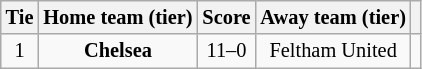<table class="wikitable" style="text-align:center; font-size:85%">
<tr>
<th>Tie</th>
<th>Home team (tier)</th>
<th>Score</th>
<th>Away team (tier)</th>
<th></th>
</tr>
<tr>
<td align="center">1</td>
<td><strong>Chelsea</strong></td>
<td align="center">11–0</td>
<td>Feltham United</td>
<td></td>
</tr>
</table>
